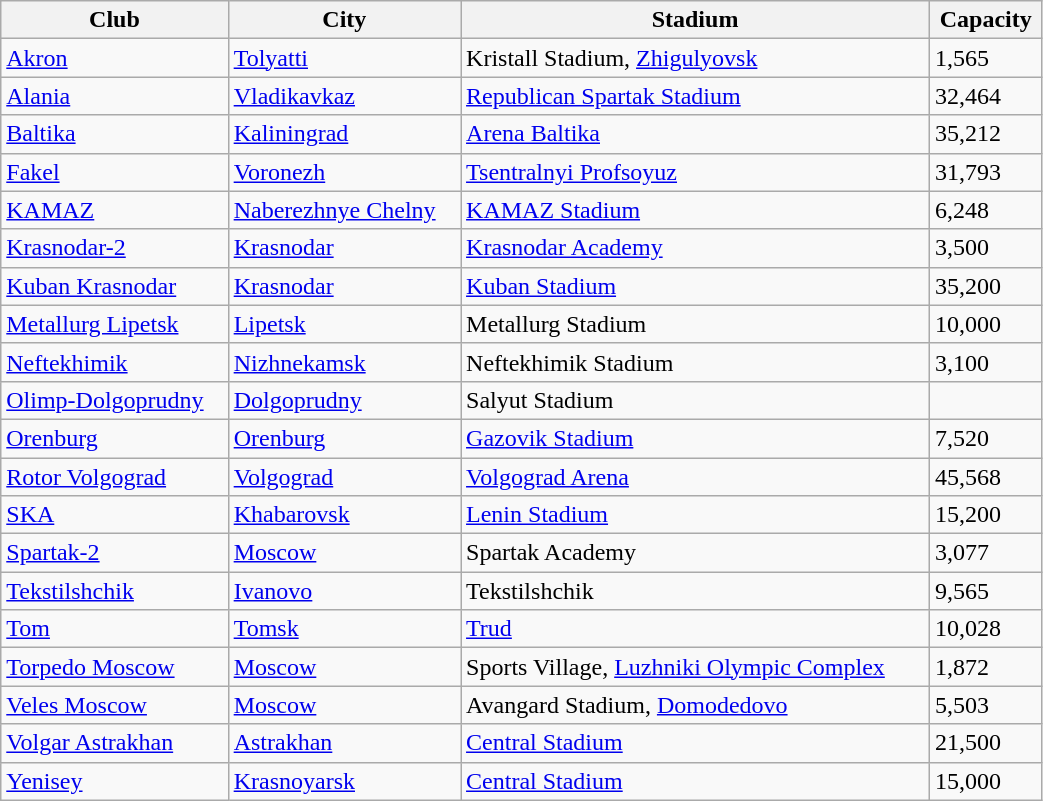<table class="wikitable sortable" width="55%">
<tr>
<th>Club</th>
<th>City</th>
<th>Stadium</th>
<th data-sort-type="number">Capacity</th>
</tr>
<tr>
<td><a href='#'>Akron</a></td>
<td><a href='#'>Tolyatti</a></td>
<td>Kristall Stadium, <a href='#'>Zhigulyovsk</a></td>
<td>1,565</td>
</tr>
<tr>
<td><a href='#'>Alania</a></td>
<td><a href='#'>Vladikavkaz</a></td>
<td><a href='#'>Republican Spartak Stadium</a></td>
<td>32,464</td>
</tr>
<tr>
<td><a href='#'>Baltika</a></td>
<td><a href='#'>Kaliningrad</a></td>
<td><a href='#'>Arena Baltika</a></td>
<td>35,212</td>
</tr>
<tr>
<td><a href='#'>Fakel</a></td>
<td><a href='#'>Voronezh</a></td>
<td><a href='#'>Tsentralnyi Profsoyuz</a></td>
<td>31,793</td>
</tr>
<tr>
<td><a href='#'>KAMAZ</a></td>
<td><a href='#'>Naberezhnye Chelny</a></td>
<td><a href='#'>KAMAZ Stadium</a></td>
<td>6,248</td>
</tr>
<tr>
<td><a href='#'>Krasnodar-2</a></td>
<td><a href='#'>Krasnodar</a></td>
<td><a href='#'>Krasnodar Academy</a></td>
<td>3,500</td>
</tr>
<tr>
<td><a href='#'>Kuban Krasnodar</a></td>
<td><a href='#'>Krasnodar</a></td>
<td><a href='#'>Kuban Stadium</a></td>
<td>35,200</td>
</tr>
<tr>
<td><a href='#'>Metallurg Lipetsk</a></td>
<td><a href='#'>Lipetsk</a></td>
<td>Metallurg Stadium</td>
<td>10,000</td>
</tr>
<tr>
<td><a href='#'>Neftekhimik</a></td>
<td><a href='#'>Nizhnekamsk</a></td>
<td>Neftekhimik Stadium</td>
<td>3,100</td>
</tr>
<tr>
<td><a href='#'>Olimp-Dolgoprudny</a></td>
<td><a href='#'>Dolgoprudny</a></td>
<td>Salyut Stadium</td>
<td></td>
</tr>
<tr>
<td><a href='#'>Orenburg</a></td>
<td><a href='#'>Orenburg</a></td>
<td><a href='#'>Gazovik Stadium</a></td>
<td>7,520</td>
</tr>
<tr>
<td><a href='#'>Rotor Volgograd</a></td>
<td><a href='#'>Volgograd</a></td>
<td><a href='#'>Volgograd Arena</a></td>
<td>45,568</td>
</tr>
<tr>
<td><a href='#'>SKA</a></td>
<td><a href='#'>Khabarovsk</a></td>
<td><a href='#'>Lenin Stadium</a></td>
<td>15,200</td>
</tr>
<tr>
<td><a href='#'>Spartak-2</a></td>
<td><a href='#'>Moscow</a></td>
<td>Spartak Academy</td>
<td>3,077</td>
</tr>
<tr>
<td><a href='#'>Tekstilshchik</a></td>
<td><a href='#'>Ivanovo</a></td>
<td>Tekstilshchik</td>
<td>9,565</td>
</tr>
<tr>
<td><a href='#'>Tom</a></td>
<td><a href='#'>Tomsk</a></td>
<td><a href='#'>Trud</a></td>
<td>10,028</td>
</tr>
<tr>
<td><a href='#'>Torpedo Moscow</a></td>
<td><a href='#'>Moscow</a></td>
<td>Sports Village, <a href='#'>Luzhniki Olympic Complex</a></td>
<td>1,872</td>
</tr>
<tr>
<td><a href='#'>Veles Moscow</a></td>
<td><a href='#'>Moscow</a></td>
<td>Avangard Stadium, <a href='#'>Domodedovo</a></td>
<td>5,503</td>
</tr>
<tr>
<td><a href='#'>Volgar Astrakhan</a></td>
<td><a href='#'>Astrakhan</a></td>
<td><a href='#'>Central Stadium</a></td>
<td>21,500</td>
</tr>
<tr>
<td><a href='#'>Yenisey</a></td>
<td><a href='#'>Krasnoyarsk</a></td>
<td><a href='#'>Central Stadium</a></td>
<td>15,000</td>
</tr>
</table>
